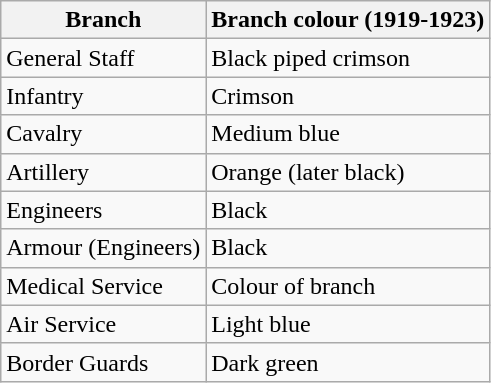<table class="wikitable">
<tr>
<th>Branch</th>
<th>Branch colour (1919-1923)</th>
</tr>
<tr>
<td>General Staff</td>
<td>Black piped crimson</td>
</tr>
<tr>
<td>Infantry</td>
<td>Crimson</td>
</tr>
<tr>
<td>Cavalry</td>
<td>Medium blue</td>
</tr>
<tr>
<td>Artillery</td>
<td>Orange (later black)</td>
</tr>
<tr>
<td>Engineers</td>
<td>Black</td>
</tr>
<tr>
<td>Armour (Engineers)</td>
<td>Black</td>
</tr>
<tr>
<td>Medical Service</td>
<td>Colour of branch</td>
</tr>
<tr>
<td>Air Service</td>
<td>Light blue</td>
</tr>
<tr>
<td>Border Guards</td>
<td>Dark green</td>
</tr>
</table>
